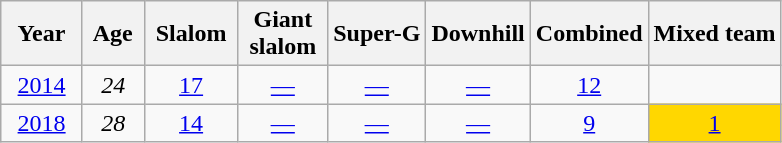<table class=wikitable style="text-align:center">
<tr>
<th>  Year  </th>
<th> Age </th>
<th> Slalom </th>
<th> Giant <br> slalom </th>
<th>Super-G</th>
<th>Downhill</th>
<th>Combined</th>
<th>Mixed team</th>
</tr>
<tr>
<td><a href='#'>2014</a></td>
<td><em>24</em></td>
<td><a href='#'>17</a></td>
<td><a href='#'>—</a></td>
<td><a href='#'>—</a></td>
<td><a href='#'>—</a></td>
<td><a href='#'>12</a></td>
<td></td>
</tr>
<tr>
<td><a href='#'>2018</a></td>
<td><em>28</em></td>
<td><a href='#'>14</a></td>
<td><a href='#'>—</a></td>
<td><a href='#'>—</a></td>
<td><a href='#'>—</a></td>
<td><a href='#'>9</a></td>
<td bgcolor=gold><a href='#'>1</a></td>
</tr>
</table>
